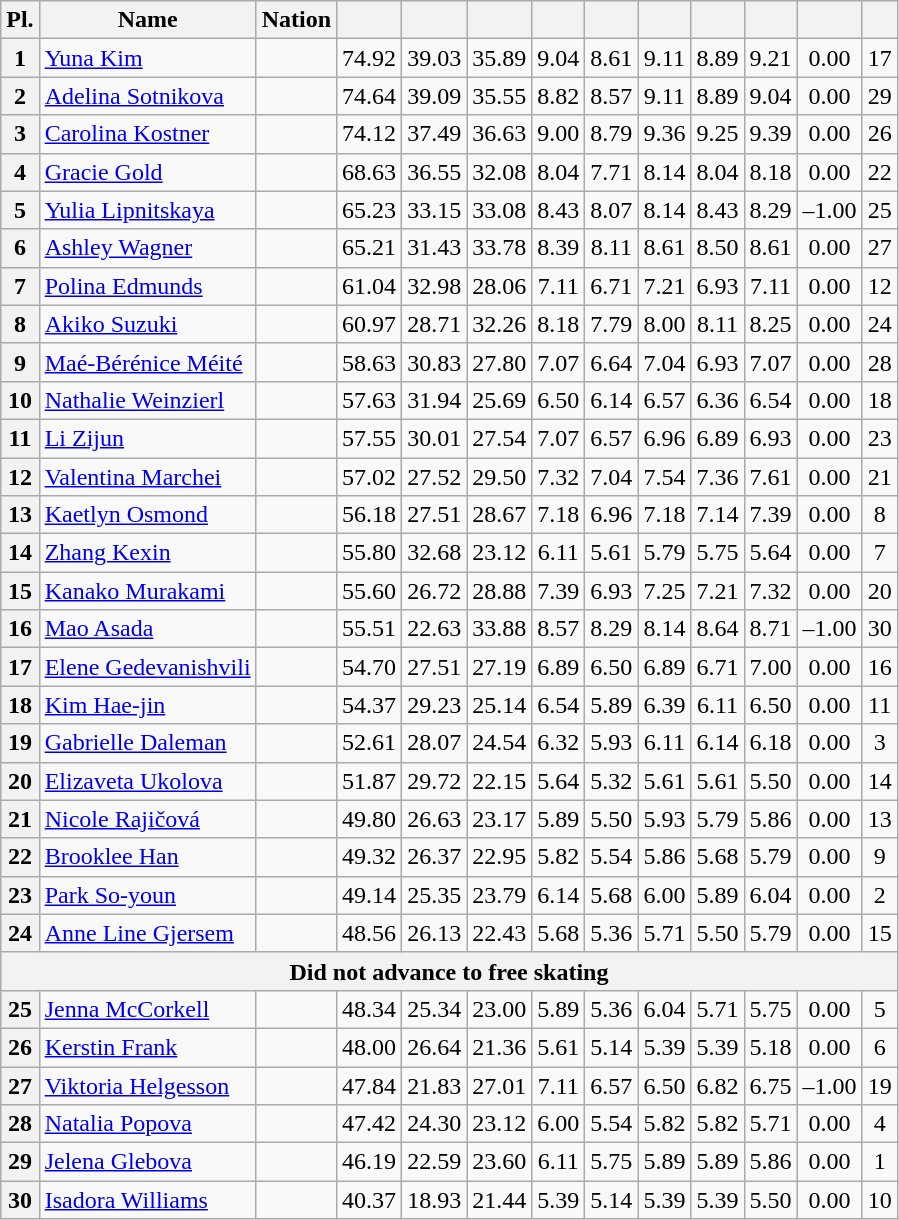<table class="wikitable sortable" style="text-align:center">
<tr>
<th>Pl.</th>
<th>Name</th>
<th>Nation</th>
<th></th>
<th></th>
<th></th>
<th></th>
<th></th>
<th></th>
<th></th>
<th></th>
<th></th>
<th></th>
</tr>
<tr>
<th>1</th>
<td align=left><a href='#'>Yuna Kim</a></td>
<td align=left></td>
<td>74.92</td>
<td>39.03</td>
<td>35.89</td>
<td>9.04</td>
<td>8.61</td>
<td>9.11</td>
<td>8.89</td>
<td>9.21</td>
<td>0.00</td>
<td>17</td>
</tr>
<tr>
<th>2</th>
<td align=left><a href='#'>Adelina Sotnikova</a></td>
<td align=left></td>
<td>74.64</td>
<td>39.09</td>
<td>35.55</td>
<td>8.82</td>
<td>8.57</td>
<td>9.11</td>
<td>8.89</td>
<td>9.04</td>
<td>0.00</td>
<td>29</td>
</tr>
<tr>
<th>3</th>
<td align=left><a href='#'>Carolina Kostner</a></td>
<td align=left></td>
<td>74.12</td>
<td>37.49</td>
<td>36.63</td>
<td>9.00</td>
<td>8.79</td>
<td>9.36</td>
<td>9.25</td>
<td>9.39</td>
<td>0.00</td>
<td>26</td>
</tr>
<tr>
<th>4</th>
<td align=left><a href='#'>Gracie Gold</a></td>
<td align=left></td>
<td>68.63</td>
<td>36.55</td>
<td>32.08</td>
<td>8.04</td>
<td>7.71</td>
<td>8.14</td>
<td>8.04</td>
<td>8.18</td>
<td>0.00</td>
<td>22</td>
</tr>
<tr>
<th>5</th>
<td align=left><a href='#'>Yulia Lipnitskaya</a></td>
<td align=left></td>
<td>65.23</td>
<td>33.15</td>
<td>33.08</td>
<td>8.43</td>
<td>8.07</td>
<td>8.14</td>
<td>8.43</td>
<td>8.29</td>
<td>–1.00</td>
<td>25</td>
</tr>
<tr>
<th>6</th>
<td align=left><a href='#'>Ashley Wagner</a></td>
<td align=left></td>
<td>65.21</td>
<td>31.43</td>
<td>33.78</td>
<td>8.39</td>
<td>8.11</td>
<td>8.61</td>
<td>8.50</td>
<td>8.61</td>
<td>0.00</td>
<td>27</td>
</tr>
<tr>
<th>7</th>
<td align=left><a href='#'>Polina Edmunds</a></td>
<td align=left></td>
<td>61.04</td>
<td>32.98</td>
<td>28.06</td>
<td>7.11</td>
<td>6.71</td>
<td>7.21</td>
<td>6.93</td>
<td>7.11</td>
<td>0.00</td>
<td>12</td>
</tr>
<tr>
<th>8</th>
<td align=left><a href='#'>Akiko Suzuki</a></td>
<td align=left></td>
<td>60.97</td>
<td>28.71</td>
<td>32.26</td>
<td>8.18</td>
<td>7.79</td>
<td>8.00</td>
<td>8.11</td>
<td>8.25</td>
<td>0.00</td>
<td>24</td>
</tr>
<tr>
<th>9</th>
<td align=left><a href='#'>Maé-Bérénice Méité</a></td>
<td align=left></td>
<td>58.63</td>
<td>30.83</td>
<td>27.80</td>
<td>7.07</td>
<td>6.64</td>
<td>7.04</td>
<td>6.93</td>
<td>7.07</td>
<td>0.00</td>
<td>28</td>
</tr>
<tr>
<th>10</th>
<td align=left><a href='#'>Nathalie Weinzierl</a></td>
<td align=left></td>
<td>57.63</td>
<td>31.94</td>
<td>25.69</td>
<td>6.50</td>
<td>6.14</td>
<td>6.57</td>
<td>6.36</td>
<td>6.54</td>
<td>0.00</td>
<td>18</td>
</tr>
<tr>
<th>11</th>
<td align=left><a href='#'>Li Zijun</a></td>
<td align=left></td>
<td>57.55</td>
<td>30.01</td>
<td>27.54</td>
<td>7.07</td>
<td>6.57</td>
<td>6.96</td>
<td>6.89</td>
<td>6.93</td>
<td>0.00</td>
<td>23</td>
</tr>
<tr>
<th>12</th>
<td align=left><a href='#'>Valentina Marchei</a></td>
<td align=left></td>
<td>57.02</td>
<td>27.52</td>
<td>29.50</td>
<td>7.32</td>
<td>7.04</td>
<td>7.54</td>
<td>7.36</td>
<td>7.61</td>
<td>0.00</td>
<td>21</td>
</tr>
<tr>
<th>13</th>
<td align=left><a href='#'>Kaetlyn Osmond</a></td>
<td align=left></td>
<td>56.18</td>
<td>27.51</td>
<td>28.67</td>
<td>7.18</td>
<td>6.96</td>
<td>7.18</td>
<td>7.14</td>
<td>7.39</td>
<td>0.00</td>
<td>8</td>
</tr>
<tr>
<th>14</th>
<td align=left><a href='#'>Zhang Kexin</a></td>
<td align=left></td>
<td>55.80</td>
<td>32.68</td>
<td>23.12</td>
<td>6.11</td>
<td>5.61</td>
<td>5.79</td>
<td>5.75</td>
<td>5.64</td>
<td>0.00</td>
<td>7</td>
</tr>
<tr>
<th>15</th>
<td align=left><a href='#'>Kanako Murakami</a></td>
<td align=left></td>
<td>55.60</td>
<td>26.72</td>
<td>28.88</td>
<td>7.39</td>
<td>6.93</td>
<td>7.25</td>
<td>7.21</td>
<td>7.32</td>
<td>0.00</td>
<td>20</td>
</tr>
<tr>
<th>16</th>
<td align=left><a href='#'>Mao Asada</a></td>
<td align=left></td>
<td>55.51</td>
<td>22.63</td>
<td>33.88</td>
<td>8.57</td>
<td>8.29</td>
<td>8.14</td>
<td>8.64</td>
<td>8.71</td>
<td>–1.00</td>
<td>30</td>
</tr>
<tr>
<th>17</th>
<td align=left><a href='#'>Elene Gedevanishvili</a></td>
<td align=left></td>
<td>54.70</td>
<td>27.51</td>
<td>27.19</td>
<td>6.89</td>
<td>6.50</td>
<td>6.89</td>
<td>6.71</td>
<td>7.00</td>
<td>0.00</td>
<td>16</td>
</tr>
<tr>
<th>18</th>
<td align=left><a href='#'>Kim Hae-jin</a></td>
<td align=left></td>
<td>54.37</td>
<td>29.23</td>
<td>25.14</td>
<td>6.54</td>
<td>5.89</td>
<td>6.39</td>
<td>6.11</td>
<td>6.50</td>
<td>0.00</td>
<td>11</td>
</tr>
<tr>
<th>19</th>
<td align=left><a href='#'>Gabrielle Daleman</a></td>
<td align=left></td>
<td>52.61</td>
<td>28.07</td>
<td>24.54</td>
<td>6.32</td>
<td>5.93</td>
<td>6.11</td>
<td>6.14</td>
<td>6.18</td>
<td>0.00</td>
<td>3</td>
</tr>
<tr>
<th>20</th>
<td align=left><a href='#'>Elizaveta Ukolova</a></td>
<td align=left></td>
<td>51.87</td>
<td>29.72</td>
<td>22.15</td>
<td>5.64</td>
<td>5.32</td>
<td>5.61</td>
<td>5.61</td>
<td>5.50</td>
<td>0.00</td>
<td>14</td>
</tr>
<tr>
<th>21</th>
<td align=left><a href='#'>Nicole Rajičová</a></td>
<td align=left></td>
<td>49.80</td>
<td>26.63</td>
<td>23.17</td>
<td>5.89</td>
<td>5.50</td>
<td>5.93</td>
<td>5.79</td>
<td>5.86</td>
<td>0.00</td>
<td>13</td>
</tr>
<tr>
<th>22</th>
<td align=left><a href='#'>Brooklee Han</a></td>
<td align=left></td>
<td>49.32</td>
<td>26.37</td>
<td>22.95</td>
<td>5.82</td>
<td>5.54</td>
<td>5.86</td>
<td>5.68</td>
<td>5.79</td>
<td>0.00</td>
<td>9</td>
</tr>
<tr>
<th>23</th>
<td align=left><a href='#'>Park So-youn</a></td>
<td align=left></td>
<td>49.14</td>
<td>25.35</td>
<td>23.79</td>
<td>6.14</td>
<td>5.68</td>
<td>6.00</td>
<td>5.89</td>
<td>6.04</td>
<td>0.00</td>
<td>2</td>
</tr>
<tr>
<th>24</th>
<td align=left><a href='#'>Anne Line Gjersem</a></td>
<td align=left></td>
<td>48.56</td>
<td>26.13</td>
<td>22.43</td>
<td>5.68</td>
<td>5.36</td>
<td>5.71</td>
<td>5.50</td>
<td>5.79</td>
<td>0.00</td>
<td>15</td>
</tr>
<tr>
<th colspan=13>Did not advance to free skating</th>
</tr>
<tr>
<th>25</th>
<td align=left><a href='#'>Jenna McCorkell</a></td>
<td align=left></td>
<td>48.34</td>
<td>25.34</td>
<td>23.00</td>
<td>5.89</td>
<td>5.36</td>
<td>6.04</td>
<td>5.71</td>
<td>5.75</td>
<td>0.00</td>
<td>5</td>
</tr>
<tr>
<th>26</th>
<td align=left><a href='#'>Kerstin Frank</a></td>
<td align=left></td>
<td>48.00</td>
<td>26.64</td>
<td>21.36</td>
<td>5.61</td>
<td>5.14</td>
<td>5.39</td>
<td>5.39</td>
<td>5.18</td>
<td>0.00</td>
<td>6</td>
</tr>
<tr>
<th>27</th>
<td align=left><a href='#'>Viktoria Helgesson</a></td>
<td align=left></td>
<td>47.84</td>
<td>21.83</td>
<td>27.01</td>
<td>7.11</td>
<td>6.57</td>
<td>6.50</td>
<td>6.82</td>
<td>6.75</td>
<td>–1.00</td>
<td>19</td>
</tr>
<tr>
<th>28</th>
<td align=left><a href='#'>Natalia Popova</a></td>
<td align=left></td>
<td>47.42</td>
<td>24.30</td>
<td>23.12</td>
<td>6.00</td>
<td>5.54</td>
<td>5.82</td>
<td>5.82</td>
<td>5.71</td>
<td>0.00</td>
<td>4</td>
</tr>
<tr>
<th>29</th>
<td align=left><a href='#'>Jelena Glebova</a></td>
<td align=left></td>
<td>46.19</td>
<td>22.59</td>
<td>23.60</td>
<td>6.11</td>
<td>5.75</td>
<td>5.89</td>
<td>5.89</td>
<td>5.86</td>
<td>0.00</td>
<td>1</td>
</tr>
<tr>
<th>30</th>
<td align=left><a href='#'>Isadora Williams</a></td>
<td align=left></td>
<td>40.37</td>
<td>18.93</td>
<td>21.44</td>
<td>5.39</td>
<td>5.14</td>
<td>5.39</td>
<td>5.39</td>
<td>5.50</td>
<td>0.00</td>
<td>10</td>
</tr>
</table>
